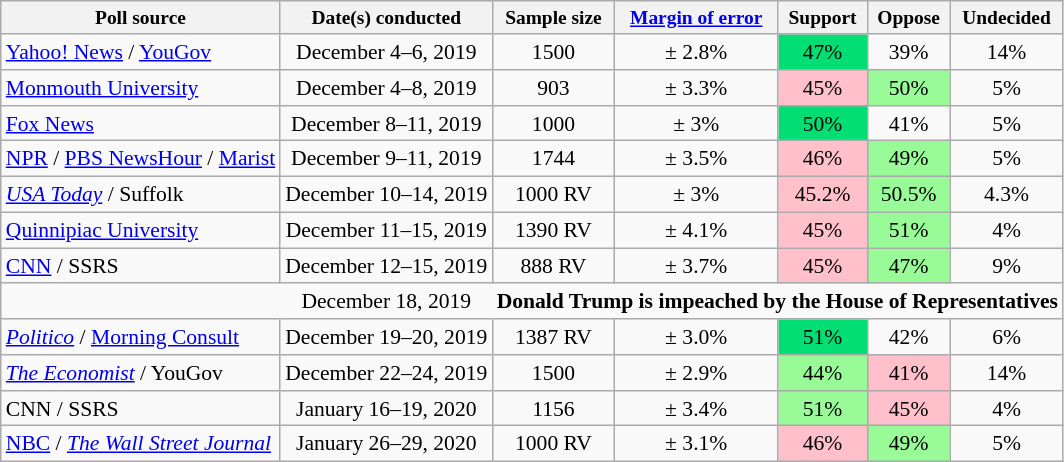<table class="wikitable sortable" style="font-size:90%; text-align:center;">
<tr style="vertical-align:bottom; font-size:90%;">
<th>Poll source</th>
<th>Date(s) conducted</th>
<th>Sample size</th>
<th><a href='#'>Margin of&nbsp;error</a></th>
<th>Support</th>
<th>Oppose</th>
<th>Undecided</th>
</tr>
<tr>
<td align=left><a href='#'>Yahoo! News</a> / <a href='#'>YouGov</a></td>
<td data-sort-value="2019-12-04-06">December 4–6, 2019</td>
<td>1500</td>
<td>± 2.8%</td>
<td style="background: rgb(1, 223, 116);">47%</td>
<td>39%</td>
<td>14%</td>
</tr>
<tr>
<td align=left><a href='#'>Monmouth University</a></td>
<td data-sort-value="2019-12-04-08">December 4–8, 2019</td>
<td>903</td>
<td>± 3.3%</td>
<td style="background: pink;">45%</td>
<td style="background: palegreen;">50%</td>
<td>5%</td>
</tr>
<tr>
<td align=left><a href='#'>Fox News</a></td>
<td data-sort-value="2019-12-08-11">December 8–11, 2019</td>
<td>1000 </td>
<td>± 3%</td>
<td style="background: rgb(1, 223, 116);">50%</td>
<td>41%</td>
<td>5%</td>
</tr>
<tr>
<td align=left><a href='#'>NPR</a> / <a href='#'>PBS NewsHour</a> / <a href='#'>Marist</a></td>
<td data-sort-value="2019-12-09-11">December 9–11, 2019</td>
<td>1744</td>
<td>± 3.5%</td>
<td style="background: pink;">46%</td>
<td style="background: palegreen;">49%</td>
<td>5%</td>
</tr>
<tr>
<td align=left><em><a href='#'>USA Today</a></em> / Suffolk</td>
<td data-sort-value="2019-12-10-14">December 10–14, 2019</td>
<td>1000 RV</td>
<td>± 3%</td>
<td style="background: pink;">45.2%</td>
<td style="background: palegreen;">50.5%</td>
<td>4.3%</td>
</tr>
<tr>
<td align=left><a href='#'>Quinnipiac University</a></td>
<td data-sort-value="2019-12-11-15">December 11–15, 2019</td>
<td>1390 RV</td>
<td>± 4.1%</td>
<td style="background: pink;">45%</td>
<td style="background: palegreen;">51%</td>
<td>4%</td>
</tr>
<tr>
<td align=left><a href='#'>CNN</a> / SSRS</td>
<td data-sort-value="2019-12-12-15">December 12–15, 2019</td>
<td>888 RV</td>
<td>± 3.7%</td>
<td style="background: pink;">45%</td>
<td style="background: palegreen;">47%</td>
<td>9%</td>
</tr>
<tr>
<td style="border-right-style:hidden;"></td>
<td style="border-right-style:hidden;" data-sort-value="2019-12-18">December 18, 2019</td>
<td colspan="6" style="font-weight:bold;">Donald Trump is impeached by the House of Representatives</td>
</tr>
<tr>
<td align=left><em><a href='#'>Politico</a></em> / <a href='#'>Morning Consult</a></td>
<td data-sort-value="2019-12-19-20">December 19–20, 2019</td>
<td>1387 RV</td>
<td>± 3.0%</td>
<td style="background: rgb(1, 223, 116);">51%</td>
<td>42%</td>
<td>6%</td>
</tr>
<tr>
<td align=left><em><a href='#'>The Economist</a></em> / YouGov</td>
<td data-sort-value="2019-12-22-24">December 22–24, 2019</td>
<td>1500</td>
<td>± 2.9%</td>
<td style="background: palegreen;">44%</td>
<td style="background: pink;">41%</td>
<td>14%</td>
</tr>
<tr>
<td align=left>CNN / SSRS</td>
<td data-sort-value="2020-01-16-19">January 16–19, 2020</td>
<td>1156</td>
<td>± 3.4%</td>
<td style="background: palegreen;">51%</td>
<td style="background: pink;">45%</td>
<td>4%</td>
</tr>
<tr>
<td align=left><a href='#'>NBC</a> / <em><a href='#'>The Wall Street Journal</a></em> </td>
<td data-sort-value="2020-01-26-29">January 26–29, 2020</td>
<td>1000 RV</td>
<td>± 3.1%</td>
<td style="background: pink;">46%</td>
<td style="background: palegreen;">49%</td>
<td>5%</td>
</tr>
</table>
